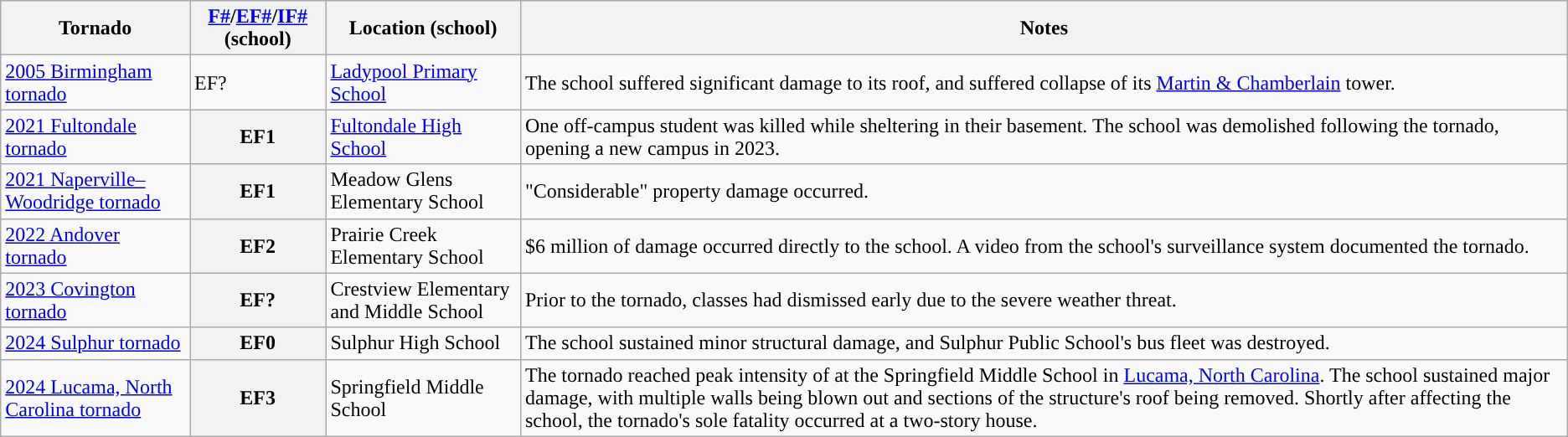<table class="wikitable">
<tr>
<th>Tornado</th>
<th><a href='#'>F#</a><strong>/</strong><a href='#'>EF#</a><strong>/</strong><a href='#'>IF#</a> (school)</th>
<th>Location (school)</th>
<th>Notes</th>
</tr>
<tr>
<td><a href='#'>2005 Birmingham tornado</a></td>
<td ! scope="row" rowspan="1" style="background-color:#">EF?</td>
<td><a href='#'>Ladypool Primary School</a></td>
<td>The school suffered significant damage to its roof, and suffered collapse of its <a href='#'>Martin & Chamberlain</a> tower. </td>
</tr>
<tr>
<td scope="row" rowspan="1"><a href='#'>2021 Fultondale tornado</a></td>
<th scope="row" rowspan="1" style="background-color:#">EF1</th>
<td><a href='#'>Fultondale High School</a></td>
<td>One off-campus student was killed while sheltering in their basement. The school was demolished following the tornado, opening a new campus in 2023.</td>
</tr>
<tr>
<td scope="row" rowspan="1"><a href='#'>2021 Naperville–Woodridge tornado</a></td>
<th scope="row" rowspan="1" style="background-color:#">EF1</th>
<td>Meadow Glens Elementary School</td>
<td>"Considerable" property damage occurred.</td>
</tr>
<tr>
<td scope="row" rowspan="1"><a href='#'>2022 Andover tornado</a></td>
<th scope="row" rowspan="1" style="background-color:#">EF2</th>
<td>Prairie Creek Elementary School</td>
<td>$6 million of damage occurred directly to the school. A video from the school's surveillance system documented the tornado.</td>
</tr>
<tr>
<td scope="row" rowspan="1"><a href='#'>2023 Covington tornado</a></td>
<th scope="row" rowspan="1" style="background-color:#">EF?</th>
<td>Crestview Elementary and Middle School</td>
<td>Prior to the tornado, classes had dismissed early due to the severe weather threat.</td>
</tr>
<tr>
<td scope="row" rowspan="1"><a href='#'>2024 Sulphur tornado</a></td>
<th scope="row" rowspan="1" style="background-color:#">EF0</th>
<td>Sulphur High School</td>
<td>The school sustained minor structural damage, and Sulphur Public School's bus fleet was destroyed.</td>
</tr>
<tr>
<td scope="row" rowspan="1"><a href='#'>2024 Lucama, North Carolina tornado</a></td>
<th scope="row" rowspan="1" style="background-color:#">EF3</th>
<td>Springfield Middle School</td>
<td>The tornado reached peak intensity of  at the Springfield Middle School in <a href='#'>Lucama, North Carolina</a>. The school sustained major damage, with multiple walls being blown out and sections of the structure's roof being removed. Shortly after affecting the school, the tornado's sole fatality occurred at a two-story house.</td>
</tr>
</table>
